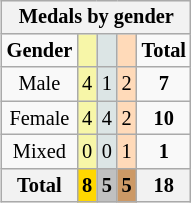<table class="wikitable" style="font-size:85%; float:right">
<tr bgcolor=EFEFEF>
<th colspan=5>Medals by gender</th>
</tr>
<tr align=center>
<td><strong>Gender</strong></td>
<td bgcolor=F7F6A8></td>
<td bgcolor=DCE5E5></td>
<td bgcolor=FFDAB9></td>
<td><strong>Total</strong></td>
</tr>
<tr align=center>
<td>Male</td>
<td bgcolor=F7F6A8>4</td>
<td bgcolor=DCE5E5>1</td>
<td bgcolor=FFDAB9>2</td>
<td><strong>7</strong></td>
</tr>
<tr align=center>
<td>Female</td>
<td bgcolor=F7F6A8>4</td>
<td bgcolor=DCE5E5>4</td>
<td bgcolor=FFDAB9>2</td>
<td><strong>10</strong></td>
</tr>
<tr align=center>
<td>Mixed</td>
<td bgcolor=F7F6A8>0</td>
<td bgcolor=DCE5E5>0</td>
<td bgcolor=FFDAB9>1</td>
<td><strong>1</strong></td>
</tr>
<tr align=center>
<th>Total</th>
<th style="background:gold">8</th>
<th style="background:silver">5</th>
<th style="background:#c96">5</th>
<th>18</th>
</tr>
</table>
